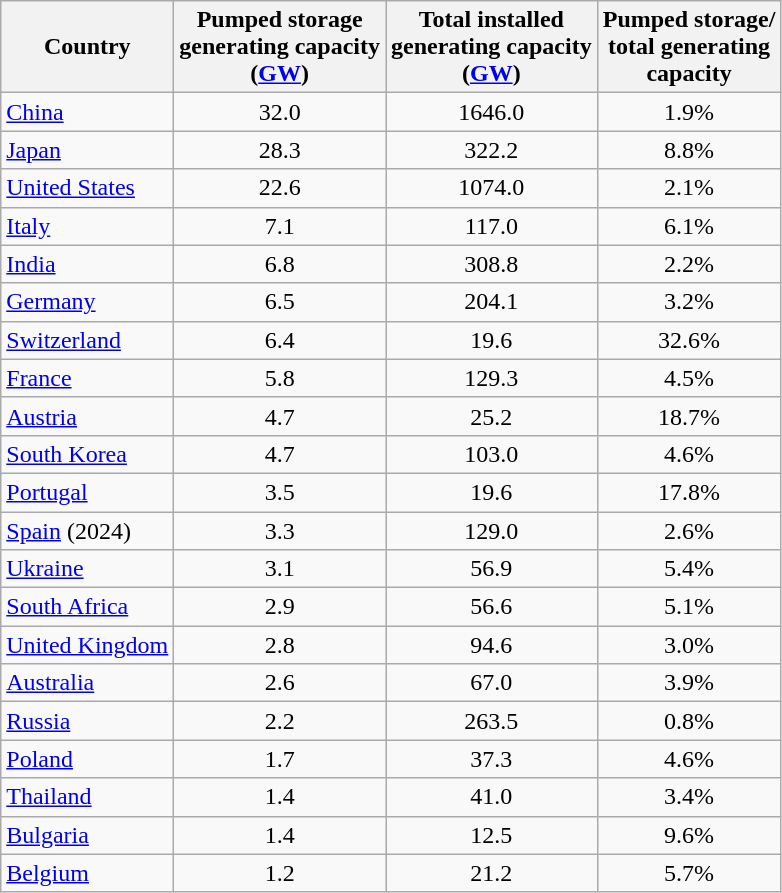<table class="wikitable sortable">
<tr>
<th>Country</th>
<th>Pumped storage<br>generating capacity<br> (<a href='#'>GW</a>)</th>
<th>Total installed <br>generating capacity <br>(<a href='#'>GW</a>)</th>
<th>Pumped storage/<br> total generating <br>capacity</th>
</tr>
<tr>
<td><a href='#'>China</a></td>
<td align=center>32.0</td>
<td align=center>1646.0</td>
<td align=center>1.9%</td>
</tr>
<tr>
<td><a href='#'>Japan</a></td>
<td align=center>28.3</td>
<td align=center>322.2</td>
<td align=center>8.8%</td>
</tr>
<tr>
<td><a href='#'>United States</a></td>
<td align=center>22.6</td>
<td align=center>1074.0</td>
<td align=center>2.1%</td>
</tr>
<tr>
<td><a href='#'>Italy</a></td>
<td align=center>7.1</td>
<td align=center>117.0</td>
<td align=center>6.1%</td>
</tr>
<tr>
<td><a href='#'>India</a></td>
<td align=center>6.8</td>
<td align=center>308.8</td>
<td align=center>2.2%</td>
</tr>
<tr>
<td><a href='#'>Germany</a></td>
<td align=center>6.5</td>
<td align=center>204.1</td>
<td align=center>3.2%</td>
</tr>
<tr>
<td><a href='#'>Switzerland</a></td>
<td align=center>6.4</td>
<td align=center>19.6</td>
<td align=center>32.6%</td>
</tr>
<tr>
<td><a href='#'>France</a></td>
<td align=center>5.8</td>
<td align=center>129.3</td>
<td align=center>4.5%</td>
</tr>
<tr>
<td><a href='#'>Austria</a></td>
<td align=center>4.7</td>
<td align=center>25.2</td>
<td align=center>18.7%</td>
</tr>
<tr>
<td><a href='#'>South Korea</a></td>
<td align=center>4.7</td>
<td align=center>103.0</td>
<td align=center>4.6%</td>
</tr>
<tr>
<td><a href='#'>Portugal</a></td>
<td align=center>3.5</td>
<td align=center>19.6</td>
<td align=center>17.8%</td>
</tr>
<tr>
<td><a href='#'>Spain</a> (2024)</td>
<td align=center>3.3</td>
<td align=center>129.0</td>
<td align=center>2.6%</td>
</tr>
<tr>
<td><a href='#'>Ukraine</a></td>
<td align=center>3.1</td>
<td align=center>56.9</td>
<td align=center>5.4%</td>
</tr>
<tr>
<td><a href='#'>South Africa</a></td>
<td align=center>2.9</td>
<td align=center>56.6</td>
<td align="center">5.1%</td>
</tr>
<tr>
<td><a href='#'>United Kingdom</a></td>
<td align=center>2.8</td>
<td align=center>94.6</td>
<td align=center>3.0%</td>
</tr>
<tr>
<td><a href='#'>Australia</a></td>
<td align=center>2.6</td>
<td align=center>67.0</td>
<td align=center>3.9%</td>
</tr>
<tr>
<td><a href='#'>Russia</a></td>
<td align=center>2.2</td>
<td align=center>263.5</td>
<td align=center>0.8%</td>
</tr>
<tr>
<td><a href='#'>Poland</a></td>
<td align=center>1.7</td>
<td align=center>37.3</td>
<td align=center>4.6%</td>
</tr>
<tr>
<td><a href='#'>Thailand</a></td>
<td align=center>1.4</td>
<td align=center>41.0</td>
<td align=center>3.4%</td>
</tr>
<tr>
<td><a href='#'>Bulgaria</a></td>
<td align=center>1.4</td>
<td align=center>12.5</td>
<td align=center>9.6%</td>
</tr>
<tr>
<td><a href='#'>Belgium</a></td>
<td align=center>1.2</td>
<td align=center>21.2</td>
<td align=center>5.7%</td>
</tr>
</table>
